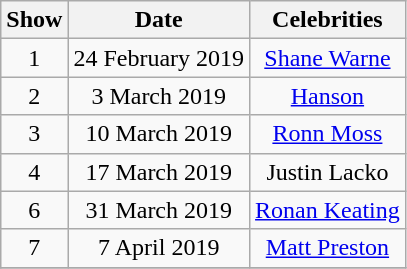<table class="wikitable" style="text-align:center">
<tr>
<th>Show</th>
<th>Date</th>
<th>Celebrities</th>
</tr>
<tr>
<td>1</td>
<td>24 February 2019</td>
<td><a href='#'>Shane Warne</a></td>
</tr>
<tr>
<td>2</td>
<td>3 March 2019</td>
<td><a href='#'>Hanson</a></td>
</tr>
<tr>
<td>3</td>
<td>10 March 2019</td>
<td><a href='#'>Ronn Moss</a></td>
</tr>
<tr>
<td>4</td>
<td>17 March 2019</td>
<td>Justin Lacko</td>
</tr>
<tr>
<td>6</td>
<td>31 March 2019</td>
<td><a href='#'>Ronan Keating</a></td>
</tr>
<tr>
<td>7</td>
<td>7 April 2019</td>
<td><a href='#'>Matt Preston</a></td>
</tr>
<tr>
</tr>
</table>
